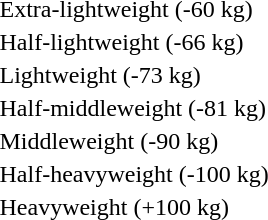<table>
<tr>
<td rowspan=2>Extra-lightweight (-60 kg)</td>
<td rowspan=2></td>
<td rowspan=2></td>
<td></td>
</tr>
<tr>
<td></td>
</tr>
<tr>
<td rowspan=2>Half-lightweight (-66 kg)</td>
<td rowspan=2></td>
<td rowspan=2></td>
<td></td>
</tr>
<tr>
<td></td>
</tr>
<tr>
<td rowspan=2>Lightweight (-73 kg)</td>
<td rowspan=2></td>
<td rowspan=2></td>
<td></td>
</tr>
<tr>
<td></td>
</tr>
<tr>
<td rowspan=2>Half-middleweight (-81 kg)</td>
<td rowspan=2></td>
<td rowspan=2></td>
<td></td>
</tr>
<tr>
<td></td>
</tr>
<tr>
<td rowspan=2>Middleweight (-90 kg)</td>
<td rowspan=2></td>
<td rowspan=2></td>
<td></td>
</tr>
<tr>
<td></td>
</tr>
<tr>
<td rowspan=2>Half-heavyweight  (-100 kg)</td>
<td rowspan=2></td>
<td rowspan=2></td>
<td></td>
</tr>
<tr>
<td></td>
</tr>
<tr>
<td rowspan=2>Heavyweight (+100 kg)</td>
<td rowspan=2></td>
<td rowspan=2></td>
<td></td>
</tr>
<tr>
<td></td>
</tr>
</table>
